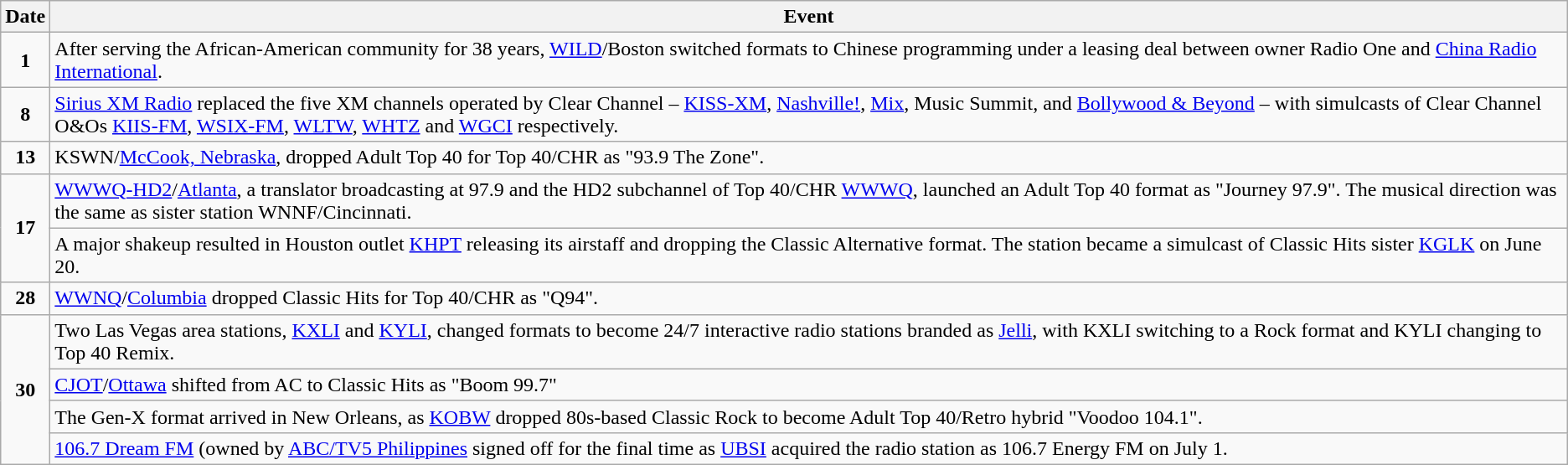<table class="wikitable">
<tr>
<th>Date</th>
<th>Event</th>
</tr>
<tr>
<td style="text-align:center;"><strong>1</strong></td>
<td>After serving the African-American community for 38 years, <a href='#'>WILD</a>/Boston switched formats to Chinese programming under a leasing deal between owner Radio One and <a href='#'>China Radio International</a>.</td>
</tr>
<tr>
<td style="text-align:center;"><strong>8</strong></td>
<td><a href='#'>Sirius XM Radio</a> replaced the five XM channels operated by Clear Channel – <a href='#'>KISS-XM</a>, <a href='#'>Nashville!</a>, <a href='#'>Mix</a>, Music Summit, and <a href='#'>Bollywood & Beyond</a> – with simulcasts of Clear Channel O&Os <a href='#'>KIIS-FM</a>, <a href='#'>WSIX-FM</a>, <a href='#'>WLTW</a>, <a href='#'>WHTZ</a> and <a href='#'>WGCI</a> respectively.</td>
</tr>
<tr>
<td style="text-align:center;"><strong>13</strong></td>
<td>KSWN/<a href='#'>McCook, Nebraska</a>, dropped Adult Top 40 for Top 40/CHR as "93.9 The Zone".</td>
</tr>
<tr>
<td style="text-align:center;" rowspan="2"><strong>17</strong></td>
<td><a href='#'>WWWQ-HD2</a>/<a href='#'>Atlanta</a>, a translator broadcasting at 97.9 and the HD2 subchannel of Top 40/CHR <a href='#'>WWWQ</a>, launched an Adult Top 40 format as "Journey 97.9". The musical direction was the same as sister station WNNF/Cincinnati.</td>
</tr>
<tr>
<td>A major shakeup resulted in Houston outlet <a href='#'>KHPT</a> releasing its airstaff and dropping the Classic Alternative format. The station became a simulcast of Classic Hits sister <a href='#'>KGLK</a> on June 20.</td>
</tr>
<tr>
<td style="text-align:center;"><strong>28</strong></td>
<td><a href='#'>WWNQ</a>/<a href='#'>Columbia</a> dropped Classic Hits for Top 40/CHR as "Q94".</td>
</tr>
<tr>
<td style="text-align:center;" rowspan="4"><strong>30</strong></td>
<td>Two Las Vegas area stations, <a href='#'>KXLI</a> and <a href='#'>KYLI</a>, changed formats to become 24/7 interactive radio stations branded as <a href='#'>Jelli</a>, with KXLI switching to a Rock format and KYLI changing to Top 40 Remix.</td>
</tr>
<tr>
<td><a href='#'>CJOT</a>/<a href='#'>Ottawa</a> shifted from AC to Classic Hits as "Boom 99.7"</td>
</tr>
<tr>
<td>The Gen-X format arrived in New Orleans, as <a href='#'>KOBW</a> dropped 80s-based Classic Rock to become Adult Top 40/Retro hybrid "Voodoo 104.1".</td>
</tr>
<tr>
<td><a href='#'>106.7 Dream FM</a> (owned by <a href='#'>ABC/TV5 Philippines</a> signed off for the final time as <a href='#'>UBSI</a> acquired the radio station as 106.7 Energy FM on July 1.</td>
</tr>
</table>
